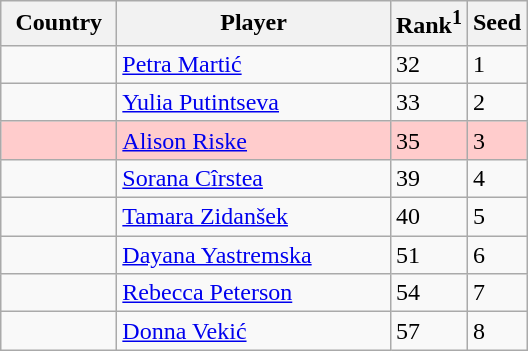<table class="sortable wikitable">
<tr>
<th width="70">Country</th>
<th width="175">Player</th>
<th>Rank<sup>1</sup></th>
<th>Seed</th>
</tr>
<tr>
<td></td>
<td><a href='#'>Petra Martić</a></td>
<td>32</td>
<td>1</td>
</tr>
<tr>
<td></td>
<td><a href='#'>Yulia Putintseva</a></td>
<td>33</td>
<td>2</td>
</tr>
<tr style="background:#fcc;">
<td></td>
<td><a href='#'>Alison Riske</a></td>
<td>35</td>
<td>3</td>
</tr>
<tr>
<td></td>
<td><a href='#'>Sorana Cîrstea</a></td>
<td>39</td>
<td>4</td>
</tr>
<tr>
<td></td>
<td><a href='#'>Tamara Zidanšek</a></td>
<td>40</td>
<td>5</td>
</tr>
<tr>
<td></td>
<td><a href='#'>Dayana Yastremska</a></td>
<td>51</td>
<td>6</td>
</tr>
<tr>
<td></td>
<td><a href='#'>Rebecca Peterson</a></td>
<td>54</td>
<td>7</td>
</tr>
<tr>
<td></td>
<td><a href='#'>Donna Vekić</a></td>
<td>57</td>
<td>8</td>
</tr>
</table>
